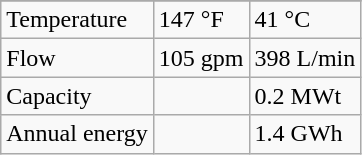<table class="wikitable">
<tr>
</tr>
<tr>
<td>Temperature</td>
<td>147 °F</td>
<td>41 °C</td>
</tr>
<tr>
<td>Flow</td>
<td>105 gpm</td>
<td>398 L/min</td>
</tr>
<tr>
<td>Capacity</td>
<td></td>
<td>0.2 MWt</td>
</tr>
<tr>
<td>Annual energy</td>
<td></td>
<td>1.4 GWh</td>
</tr>
</table>
